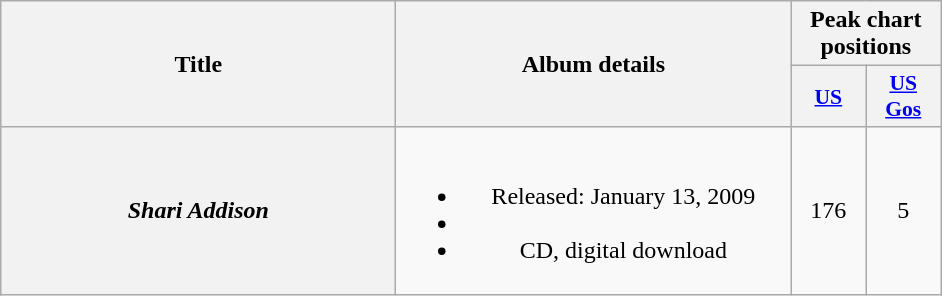<table class="wikitable plainrowheaders" style="text-align:center;">
<tr>
<th scope="col" rowspan="2" style="width:16em;">Title</th>
<th scope="col" rowspan="2" style="width:16em;">Album details</th>
<th scope="col" colspan="2">Peak chart positions</th>
</tr>
<tr>
<th style="width:3em; font-size:90%"><a href='#'>US</a></th>
<th style="width:3em; font-size:90%"><a href='#'>US<br>Gos</a></th>
</tr>
<tr>
<th scope="row"><em>Shari Addison</em></th>
<td><br><ul><li>Released: January 13, 2009</li><li></li><li>CD, digital download</li></ul></td>
<td>176</td>
<td>5</td>
</tr>
</table>
